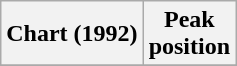<table class="wikitable sortable">
<tr>
<th align="left">Chart (1992)</th>
<th align="center">Peak<br>position</th>
</tr>
<tr>
</tr>
</table>
